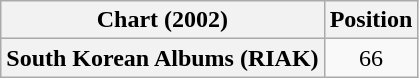<table class="wikitable plainrowheaders">
<tr>
<th scope="col">Chart (2002)</th>
<th scope="col">Position</th>
</tr>
<tr>
<th scope="row">South Korean Albums (RIAK)</th>
<td align="center">66</td>
</tr>
</table>
